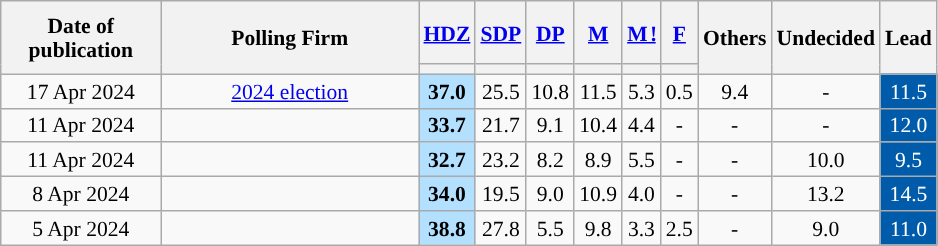<table class="wikitable sortable" style="text-align:center; font-size:90%; line-height:16px;">
<tr style="height:42px;">
<th style="width:100px;" rowspan="2">Date of publication</th>
<th style="width:165px;" rowspan="2">Polling Firm</th>
<th><a href='#'>HDZ</a></th>
<th><a href='#'>SDP</a></th>
<th><a href='#'>DP</a></th>
<th><a href='#'>M</a></th>
<th style="letter-spacing:-1px;"><a href='#'>M !</a></th>
<th><a href='#'>F</a></th>
<th class="unsortable" style="width:40px;" rowspan="2">Others</th>
<th class="unsortable" style="width:40px;" rowspan="2">Undecided</th>
<th class="unsortable" style="width:20px;" rowspan="2">Lead</th>
</tr>
<tr>
<th style="color:inherit;background:"></th>
<th data-sort-type="number" style="color:inherit;background:"></th>
<th style="color:inherit;background:"></th>
<th style="color:inherit;background:"></th>
<th style="color:inherit;background:"></th>
<th style="color:inherit;background:"></th>
</tr>
<tr>
<td>17 Apr 2024</td>
<td><a href='#'>2024 election</a></td>
<td style="background:#B3E0FF"><strong>37.0</strong></td>
<td>25.5</td>
<td>10.8</td>
<td>11.5</td>
<td>5.3</td>
<td>0.5</td>
<td>9.4</td>
<td>-</td>
<td style="background:#005BAA; color: white">11.5</td>
</tr>
<tr>
<td>11 Apr 2024</td>
<td></td>
<td style="background:#B3E0FF"><strong>33.7</strong></td>
<td>21.7</td>
<td>9.1</td>
<td>10.4</td>
<td>4.4</td>
<td>-</td>
<td>-</td>
<td>-</td>
<td style="background:#005BAA; color: white">12.0</td>
</tr>
<tr>
<td>11 Apr 2024</td>
<td></td>
<td style="background:#B3E0FF"><strong>32.7</strong></td>
<td>23.2</td>
<td>8.2</td>
<td>8.9</td>
<td>5.5</td>
<td>-</td>
<td>-</td>
<td>10.0</td>
<td style="background:#005BAA; color: white">9.5</td>
</tr>
<tr>
<td>8 Apr 2024</td>
<td></td>
<td style="background:#B3E0FF"><strong>34.0</strong></td>
<td>19.5</td>
<td>9.0</td>
<td>10.9</td>
<td>4.0</td>
<td>-</td>
<td>-</td>
<td>13.2</td>
<td style="background:#005BAA; color: white">14.5</td>
</tr>
<tr>
<td>5 Apr 2024</td>
<td></td>
<td style="background:#B3E0FF"><strong>38.8</strong></td>
<td>27.8</td>
<td>5.5</td>
<td>9.8</td>
<td>3.3</td>
<td>2.5</td>
<td>-</td>
<td>9.0</td>
<td style="background:#005BAA; color: white">11.0</td>
</tr>
</table>
